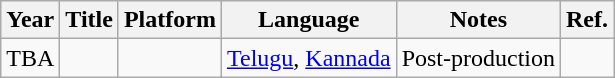<table class="wikitable">
<tr>
<th>Year</th>
<th>Title</th>
<th>Platform</th>
<th>Language</th>
<th>Notes</th>
<th>Ref.</th>
</tr>
<tr>
<td>TBA</td>
<td></td>
<td></td>
<td><a href='#'>Telugu</a>, <a href='#'>Kannada</a></td>
<td>Post-production</td>
<td></td>
</tr>
</table>
